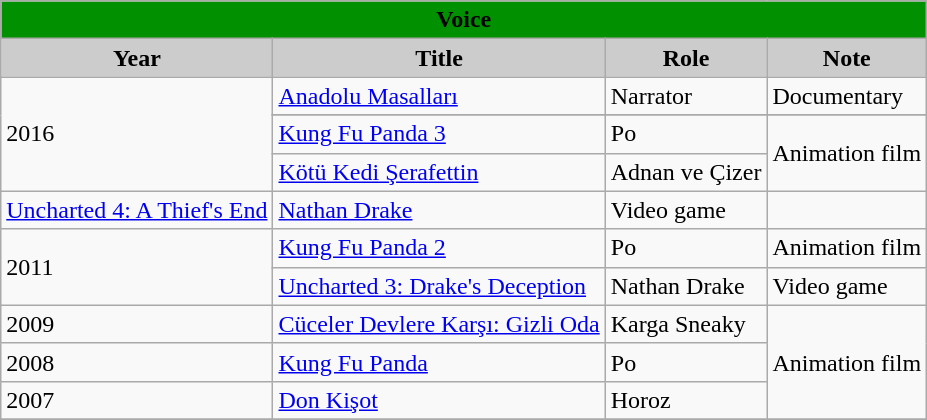<table class="wikitable" style="font-size:100%">
<tr>
<th colspan="4" style="background:#009000">Voice</th>
</tr>
<tr>
<th style="background:#CCCCCC">Year</th>
<th style="background:#CCCCCC">Title</th>
<th style="background:#CCCCCC">Role</th>
<th style="background:#CCCCCC">Note</th>
</tr>
<tr>
<td rowspan="4">2016</td>
<td><a href='#'>Anadolu Masalları</a></td>
<td>Narrator</td>
<td>Documentary</td>
</tr>
<tr>
</tr>
<tr>
<td><a href='#'>Kung Fu Panda 3</a></td>
<td>Po</td>
<td rowspan="2">Animation film</td>
</tr>
<tr>
<td><a href='#'>Kötü Kedi Şerafettin</a></td>
<td>Adnan ve Çizer</td>
</tr>
<tr>
<td><a href='#'>Uncharted 4: A Thief's End</a></td>
<td><a href='#'>Nathan Drake</a></td>
<td>Video game</td>
</tr>
<tr>
<td rowspan="2">2011</td>
<td><a href='#'>Kung Fu Panda 2</a></td>
<td>Po</td>
<td>Animation film</td>
</tr>
<tr>
<td><a href='#'>Uncharted 3: Drake's Deception</a></td>
<td>Nathan Drake</td>
<td>Video game</td>
</tr>
<tr>
<td>2009</td>
<td><a href='#'>Cüceler Devlere Karşı: Gizli Oda</a></td>
<td>Karga Sneaky</td>
<td rowspan="3">Animation film</td>
</tr>
<tr>
<td>2008</td>
<td><a href='#'>Kung Fu Panda</a></td>
<td>Po</td>
</tr>
<tr>
<td>2007</td>
<td><a href='#'>Don Kişot</a></td>
<td>Horoz</td>
</tr>
<tr>
</tr>
</table>
